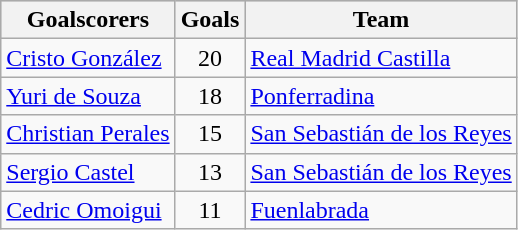<table class="wikitable sortable" class="wikitable">
<tr style="background:#ccc; text-align:center;">
<th>Goalscorers</th>
<th>Goals</th>
<th>Team</th>
</tr>
<tr>
<td> <a href='#'>Cristo González</a></td>
<td style="text-align:center;">20</td>
<td><a href='#'>Real Madrid Castilla</a></td>
</tr>
<tr>
<td> <a href='#'>Yuri de Souza</a></td>
<td style="text-align:center;">18</td>
<td><a href='#'>Ponferradina</a></td>
</tr>
<tr>
<td> <a href='#'>Christian Perales</a></td>
<td style="text-align:center;">15</td>
<td><a href='#'>San Sebastián de los Reyes</a></td>
</tr>
<tr>
<td> <a href='#'>Sergio Castel</a></td>
<td style="text-align:center;">13</td>
<td><a href='#'>San Sebastián de los Reyes</a></td>
</tr>
<tr>
<td> <a href='#'>Cedric Omoigui</a></td>
<td style="text-align:center;">11</td>
<td><a href='#'>Fuenlabrada</a></td>
</tr>
</table>
